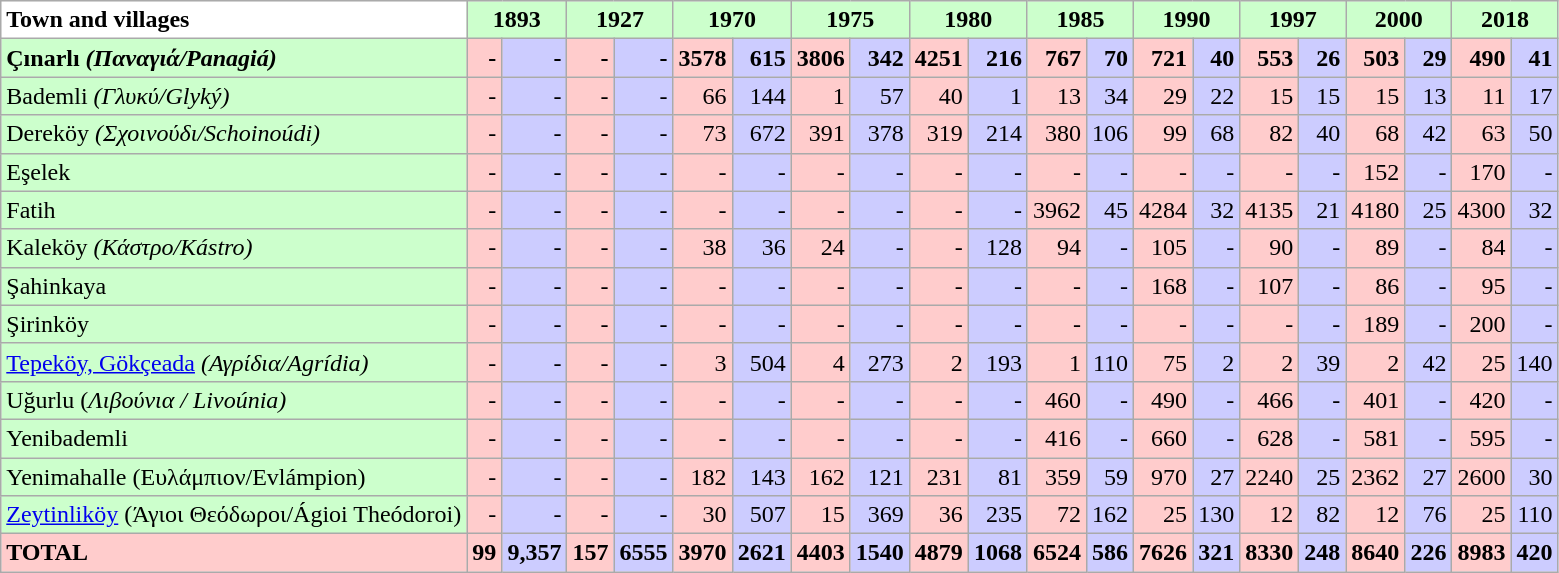<table class="wikitable">
<tr style="text-align:center;">
<td style="text-align:left; background:#fff;"><strong>Town and villages</strong></td>
<td style="background:#cfc;" colspan="2"><strong>1893</strong></td>
<td style="background:#cfc;" colspan="2"><strong>1927</strong></td>
<td style="text-align:center; background:#cfc;" colspan="2"><strong>1970</strong></td>
<td style="text-align:center; background:#cfc;" colspan="2"><strong>1975</strong></td>
<td style="text-align:center; background:#cfc;" colspan="2"><strong>1980</strong></td>
<td style="text-align:center; background:#cfc;" colspan="2"><strong>1985</strong></td>
<td style="text-align:center; background:#cfc;" colspan="2"><strong>1990</strong></td>
<td style="text-align:center; background:#cfc;" colspan="2"><strong>1997</strong></td>
<td style="text-align:center; background:#cfc;" colspan="2"><strong>2000</strong></td>
<td style="text-align:center; background:#cfc;" colspan="2"><strong>2018</strong></td>
</tr>
<tr style="text-align:right;">
<td style="text-align:left; background:#cfc;"><strong>Çınarlı <em>(Παναγιά/Panagiá)</em> </strong></td>
<td style="background:#fcc;"><strong>-</strong></td>
<td style="background:#ccf;"><strong>-</strong></td>
<td style="background:#fcc;"><strong>-</strong></td>
<td style="background:#ccf;"><strong>-</strong></td>
<td style="background:#fcc;"><strong>3578</strong></td>
<td style="background:#ccf;"><strong>615</strong></td>
<td style="background:#fcc;"><strong>3806</strong></td>
<td style="background:#ccf;"><strong>342</strong></td>
<td style="background:#fcc;"><strong>4251</strong></td>
<td style="background:#ccf;"><strong>216</strong></td>
<td style="background:#fcc;"><strong>767</strong></td>
<td style="background:#ccf;"><strong>70</strong></td>
<td style="background:#fcc;"><strong>721</strong></td>
<td style="background:#ccf;"><strong>40</strong></td>
<td style="background:#fcc;"><strong>553</strong></td>
<td style="background:#ccf;"><strong>26</strong></td>
<td style="background:#fcc;"><strong>503</strong></td>
<td style="background:#ccf;"><strong>29</strong></td>
<td style="background:#fcc;"><strong>490</strong></td>
<td style="background:#ccf;"><strong>41</strong></td>
</tr>
<tr style="text-align:right;">
<td style="text-align:left; background:#cfc;">Bademli <em>(Γλυκύ/Glyký)</em></td>
<td style="background:#fcc;">-</td>
<td style="background:#ccf;">-</td>
<td style="background:#fcc;">-</td>
<td style="background:#ccf;">-</td>
<td style="background:#fcc;">66</td>
<td style="background:#ccf;">144</td>
<td style="background:#fcc;">1</td>
<td style="background:#ccf;">57</td>
<td style="background:#fcc;">40</td>
<td style="background:#ccf;">1</td>
<td style="background:#fcc;">13</td>
<td style="background:#ccf;">34</td>
<td style="background:#fcc;">29</td>
<td style="background:#ccf;">22</td>
<td style="background:#fcc;">15</td>
<td style="background:#ccf;">15</td>
<td style="background:#fcc;">15</td>
<td style="background:#ccf;">13</td>
<td style="background:#fcc;">11</td>
<td style="background:#ccf;">17</td>
</tr>
<tr style="text-align:right;">
<td style="text-align:left; background:#cfc;">Dereköy <em>(Σχοινούδι/Schoinoúdi)</em></td>
<td style="background:#fcc;">-</td>
<td style="background:#ccf;">-</td>
<td style="background:#fcc;">-</td>
<td style="background:#ccf;">-</td>
<td style="background:#fcc;">73</td>
<td style="background:#ccf;">672</td>
<td style="background:#fcc;">391</td>
<td style="background:#ccf;">378</td>
<td style="background:#fcc;">319</td>
<td style="background:#ccf;">214</td>
<td style="background:#fcc;">380</td>
<td style="background:#ccf;">106</td>
<td style="background:#fcc;">99</td>
<td style="background:#ccf;">68</td>
<td style="background:#fcc;">82</td>
<td style="background:#ccf;">40</td>
<td style="background:#fcc;">68</td>
<td style="background:#ccf;">42</td>
<td style="background:#fcc;">63</td>
<td style="background:#ccf;">50</td>
</tr>
<tr style="text-align:right;">
<td style="text-align:left; background:#cfc;">Eşelek</td>
<td style="background:#fcc;">-</td>
<td style="background:#ccf;">-</td>
<td style="background:#fcc;">-</td>
<td style="background:#ccf;">-</td>
<td style="background:#fcc;">-</td>
<td style="background:#ccf;">-</td>
<td style="background:#fcc;">-</td>
<td style="background:#ccf;">-</td>
<td style="background:#fcc;">-</td>
<td style="background:#ccf;">-</td>
<td style="background:#fcc;">-</td>
<td style="background:#ccf;">-</td>
<td style="background:#fcc;">-</td>
<td style="background:#ccf;">-</td>
<td style="background:#fcc;">-</td>
<td style="background:#ccf;">-</td>
<td style="background:#fcc;">152</td>
<td style="background:#ccf;">-</td>
<td style="background:#fcc;">170</td>
<td style="background:#ccf;">-</td>
</tr>
<tr style="text-align:right;">
<td style="text-align:left; background:#cfc;">Fatih</td>
<td style="background:#fcc;">-</td>
<td style="background:#ccf;">-</td>
<td style="background:#fcc;">-</td>
<td style="background:#ccf;">-</td>
<td style="background:#fcc;">-</td>
<td style="background:#ccf;">-</td>
<td style="background:#fcc;">-</td>
<td style="background:#ccf;">-</td>
<td style="background:#fcc;">-</td>
<td style="background:#ccf;">-</td>
<td style="background:#fcc;">3962</td>
<td style="background:#ccf;">45</td>
<td style="background:#fcc;">4284</td>
<td style="background:#ccf;">32</td>
<td style="background:#fcc;">4135</td>
<td style="background:#ccf;">21</td>
<td style="background:#fcc;">4180</td>
<td style="background:#ccf;">25</td>
<td style="background:#fcc;">4300</td>
<td style="background:#ccf;">32</td>
</tr>
<tr style="text-align:right;">
<td style="text-align:left; background:#cfc;">Kaleköy <em>(Κάστρο/Kástro)</em></td>
<td style="background:#fcc;">-</td>
<td style="background:#ccf;">-</td>
<td style="background:#fcc;">-</td>
<td style="background:#ccf;">-</td>
<td style="background:#fcc;">38</td>
<td style="background:#ccf;">36</td>
<td style="background:#fcc;">24</td>
<td style="background:#ccf;">-</td>
<td style="background:#fcc;">-</td>
<td style="background:#ccf;">128</td>
<td style="background:#fcc;">94</td>
<td style="background:#ccf;">-</td>
<td style="background:#fcc;">105</td>
<td style="background:#ccf;">-</td>
<td style="background:#fcc;">90</td>
<td style="background:#ccf;">-</td>
<td style="background:#fcc;">89</td>
<td style="background:#ccf;">-</td>
<td style="background:#fcc;">84</td>
<td style="background:#ccf;">-</td>
</tr>
<tr style="text-align:right;">
<td style="text-align:left; background:#cfc;">Şahinkaya</td>
<td style="background:#fcc;">-</td>
<td style="background:#ccf;">-</td>
<td style="background:#fcc;">-</td>
<td style="background:#ccf;">-</td>
<td style="background:#fcc;">-</td>
<td style="background:#ccf;">-</td>
<td style="background:#fcc;">-</td>
<td style="background:#ccf;">-</td>
<td style="background:#fcc;">-</td>
<td style="background:#ccf;">-</td>
<td style="background:#fcc;">-</td>
<td style="background:#ccf;">-</td>
<td style="background:#fcc;">168</td>
<td style="background:#ccf;">-</td>
<td style="background:#fcc;">107</td>
<td style="background:#ccf;">-</td>
<td style="background:#fcc;">86</td>
<td style="background:#ccf;">-</td>
<td style="background:#fcc;">95</td>
<td style="background:#ccf;">-</td>
</tr>
<tr style="text-align:right;">
<td style="text-align:left; background:#cfc;">Şirinköy</td>
<td style="background:#fcc;">-</td>
<td style="background:#ccf;">-</td>
<td style="background:#fcc;">-</td>
<td style="background:#ccf;">-</td>
<td style="background:#fcc;">-</td>
<td style="background:#ccf;">-</td>
<td style="background:#fcc;">-</td>
<td style="background:#ccf;">-</td>
<td style="background:#fcc;">-</td>
<td style="background:#ccf;">-</td>
<td style="background:#fcc;">-</td>
<td style="background:#ccf;">-</td>
<td style="background:#fcc;">-</td>
<td style="background:#ccf;">-</td>
<td style="background:#fcc;">-</td>
<td style="background:#ccf;">-</td>
<td style="background:#fcc;">189</td>
<td style="background:#ccf;">-</td>
<td style="background:#fcc;">200</td>
<td style="background:#ccf;">-</td>
</tr>
<tr style="text-align:right;">
<td style="text-align:left; background:#cfc;"><a href='#'>Tepeköy, Gökçeada</a> <em>(Αγρίδια/Agrídia)</em></td>
<td style="background:#fcc;">-</td>
<td style="background:#ccf;">-</td>
<td style="background:#fcc;">-</td>
<td style="background:#ccf;">-</td>
<td style="background:#fcc;">3</td>
<td style="background:#ccf;">504</td>
<td style="background:#fcc;">4</td>
<td style="background:#ccf;">273</td>
<td style="background:#fcc;">2</td>
<td style="background:#ccf;">193</td>
<td style="background:#fcc;">1</td>
<td style="background:#ccf;">110</td>
<td style="background:#fcc;">75</td>
<td style="background:#ccf;">2</td>
<td style="background:#fcc;">2</td>
<td style="background:#ccf;">39</td>
<td style="background:#fcc;">2</td>
<td style="background:#ccf;">42</td>
<td style="background:#fcc;">25</td>
<td style="background:#ccf;">140</td>
</tr>
<tr style="text-align:right;">
<td style="text-align:left; background:#cfc;">Uğurlu (<em>Λιβούνια / Livoúnia)</td>
<td style="background:#fcc;">-</td>
<td style="background:#ccf;">-</td>
<td style="background:#fcc;">-</td>
<td style="background:#ccf;">-</td>
<td style="background:#fcc;">-</td>
<td style="background:#ccf;">-</td>
<td style="background:#fcc;">-</td>
<td style="background:#ccf;">-</td>
<td style="background:#fcc;">-</td>
<td style="background:#ccf;">-</td>
<td style="background:#fcc;">460</td>
<td style="background:#ccf;">-</td>
<td style="background:#fcc;">490</td>
<td style="background:#ccf;">-</td>
<td style="background:#fcc;">466</td>
<td style="background:#ccf;">-</td>
<td style="background:#fcc;">401</td>
<td style="background:#ccf;">-</td>
<td style="background:#fcc;">420</td>
<td style="background:#ccf;">-</td>
</tr>
<tr style="text-align:right;">
<td style="text-align:left; background:#cfc;">Yenibademli</td>
<td style="background:#fcc;">-</td>
<td style="background:#ccf;">-</td>
<td style="background:#fcc;">-</td>
<td style="background:#ccf;">-</td>
<td style="background:#fcc;">-</td>
<td style="background:#ccf;">-</td>
<td style="background:#fcc;">-</td>
<td style="background:#ccf;">-</td>
<td style="background:#fcc;">-</td>
<td style="background:#ccf;">-</td>
<td style="background:#fcc;">416</td>
<td style="background:#ccf;">-</td>
<td style="background:#fcc;">660</td>
<td style="background:#ccf;">-</td>
<td style="background:#fcc;">628</td>
<td style="background:#ccf;">-</td>
<td style="background:#fcc;">581</td>
<td style="background:#ccf;">-</td>
<td style="background:#fcc;">595</td>
<td style="background:#ccf;">-</td>
</tr>
<tr style="text-align:right;">
<td style="text-align:left; background:#cfc;">Yenimahalle </em>(Ευλάμπιον/Evlámpion)<em></td>
<td style="background:#fcc;">-</td>
<td style="background:#ccf;">-</td>
<td style="background:#fcc;">-</td>
<td style="background:#ccf;">-</td>
<td style="background:#fcc;">182</td>
<td style="background:#ccf;">143</td>
<td style="background:#fcc;">162</td>
<td style="background:#ccf;">121</td>
<td style="background:#fcc;">231</td>
<td style="background:#ccf;">81</td>
<td style="background:#fcc;">359</td>
<td style="background:#ccf;">59</td>
<td style="background:#fcc;">970</td>
<td style="background:#ccf;">27</td>
<td style="background:#fcc;">2240</td>
<td style="background:#ccf;">25</td>
<td style="background:#fcc;">2362</td>
<td style="background:#ccf;">27</td>
<td style="background:#fcc;">2600</td>
<td style="background:#ccf;">30</td>
</tr>
<tr style="text-align:right;">
<td style="text-align:left; background:#cfc;"><a href='#'>Zeytinliköy</a> </em>(Άγιοι Θεόδωροι/Ágioi Theódoroi)<em></td>
<td style="background:#fcc;">-</td>
<td style="background:#ccf;">-</td>
<td style="background:#fcc;">-</td>
<td style="background:#ccf;">-</td>
<td style="background:#fcc;">30</td>
<td style="background:#ccf;">507</td>
<td style="background:#fcc;">15</td>
<td style="background:#ccf;">369</td>
<td style="background:#fcc;">36</td>
<td style="background:#ccf;">235</td>
<td style="background:#fcc;">72</td>
<td style="background:#ccf;">162</td>
<td style="background:#fcc;">25</td>
<td style="background:#ccf;">130</td>
<td style="background:#fcc;">12</td>
<td style="background:#ccf;">82</td>
<td style="background:#fcc;">12</td>
<td style="background:#ccf;">76</td>
<td style="background:#fcc;">25</td>
<td style="background:#ccf;">110</td>
</tr>
<tr style="text-align:right;">
<td style="text-align:left; background:#fcc;"><strong>TOTAL</strong></td>
<td style="background:#fcc;"><strong>99</strong></td>
<td style="background:#ccf;"><strong>9,357</strong></td>
<td style="background:#fcc;"><strong>157</strong></td>
<td style="background:#ccf;"><strong>6555</strong></td>
<td style="background:#fcc;"><strong>3970</strong></td>
<td style="background:#ccf;"><strong>2621</strong></td>
<td style="background:#fcc;"><strong>4403</strong></td>
<td style="background:#ccf;"><strong>1540</strong></td>
<td style="background:#fcc;"><strong>4879</strong></td>
<td style="background:#ccf"><strong>1068</strong></td>
<td style="background:#fcc;"><strong>6524</strong></td>
<td style="background:#ccf;"><strong>586</strong></td>
<td style="background:#fcc;"><strong>7626</strong></td>
<td style="background:#ccf;"><strong>321</strong></td>
<td style="background:#fcc;"><strong>8330</strong></td>
<td style="background:#ccf;"><strong>248</strong></td>
<td style="background:#fcc;"><strong>8640</strong></td>
<td style="background:#ccf;"><strong>226</strong></td>
<td style="background:#fcc;"><strong>8983</strong></td>
<td style="background:#ccf;"><strong>420</strong></td>
</tr>
</table>
